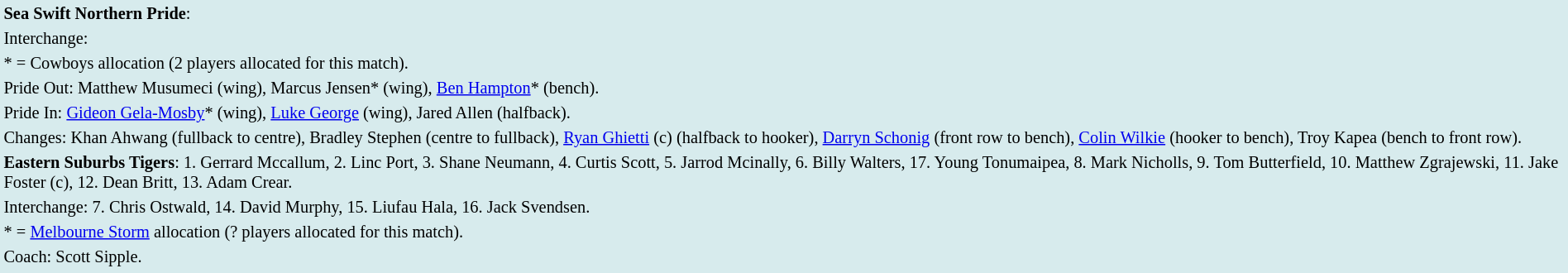<table style="background:#d7ebed; font-size:85%; width:100%;">
<tr>
<td><strong>Sea Swift Northern Pride</strong>:             </td>
</tr>
<tr>
<td>Interchange:    </td>
</tr>
<tr>
<td>* = Cowboys allocation (2 players allocated for this match).</td>
</tr>
<tr>
<td>Pride Out: Matthew Musumeci (wing), Marcus Jensen* (wing), <a href='#'>Ben Hampton</a>* (bench).</td>
</tr>
<tr>
<td>Pride In: <a href='#'>Gideon Gela-Mosby</a>* (wing), <a href='#'>Luke George</a> (wing), Jared Allen (halfback).</td>
</tr>
<tr>
<td>Changes: Khan Ahwang (fullback to centre), Bradley Stephen (centre to fullback), <a href='#'>Ryan Ghietti</a> (c) (halfback to hooker), <a href='#'>Darryn Schonig</a> (front row to bench), <a href='#'>Colin Wilkie</a> (hooker to bench), Troy Kapea (bench to front row).</td>
</tr>
<tr>
<td><strong>Eastern Suburbs Tigers</strong>: 1. Gerrard Mccallum, 2. Linc Port, 3. Shane Neumann, 4. Curtis Scott, 5. Jarrod Mcinally, 6. Billy Walters, 17. Young Tonumaipea, 8. Mark Nicholls, 9. Tom Butterfield, 10. Matthew Zgrajewski, 11. Jake Foster (c), 12. Dean Britt, 13. Adam Crear.</td>
</tr>
<tr>
<td>Interchange: 7. Chris Ostwald, 14. David Murphy, 15. Liufau Hala, 16. Jack Svendsen.</td>
</tr>
<tr>
<td>* = <a href='#'>Melbourne Storm</a> allocation (? players allocated for this match).</td>
</tr>
<tr>
<td>Coach: Scott Sipple.</td>
</tr>
<tr>
</tr>
</table>
